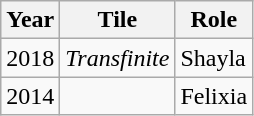<table class="wikitable sortable">
<tr>
<th>Year</th>
<th>Tile</th>
<th>Role</th>
</tr>
<tr>
<td>2018</td>
<td><em>Transfinite</em></td>
<td>Shayla</td>
</tr>
<tr>
<td>2014</td>
<td><em></em></td>
<td>Felixia</td>
</tr>
</table>
